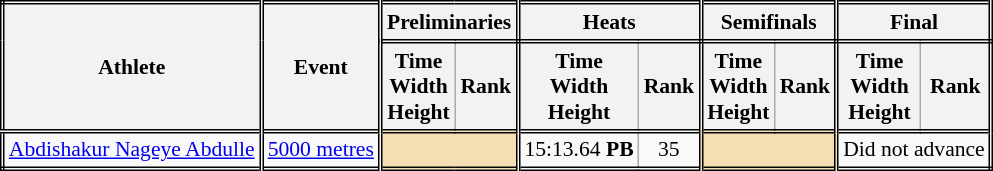<table class=wikitable style="font-size:90%; border: double;">
<tr>
<th rowspan="2" style="border-right:double">Athlete</th>
<th rowspan="2" style="border-right:double">Event</th>
<th colspan="2" style="border-right:double; border-bottom:double;">Preliminaries</th>
<th colspan="2" style="border-right:double; border-bottom:double;">Heats</th>
<th colspan="2" style="border-right:double; border-bottom:double;">Semifinals</th>
<th colspan="2" style="border-right:double; border-bottom:double;">Final</th>
</tr>
<tr>
<th>Time<br>Width<br>Height</th>
<th style="border-right:double">Rank</th>
<th>Time<br>Width<br>Height</th>
<th style="border-right:double">Rank</th>
<th>Time<br>Width<br>Height</th>
<th style="border-right:double">Rank</th>
<th>Time<br>Width<br>Height</th>
<th style="border-right:double">Rank</th>
</tr>
<tr style="border-top: double;">
<td style="border-right:double"><a href='#'>Abdishakur Nageye Abdulle</a></td>
<td style="border-right:double"><a href='#'>5000 metres</a></td>
<td style="border-right:double" colspan= 2 bgcolor="wheat"></td>
<td align=center>15:13.64 <strong>PB</strong></td>
<td align=center style="border-right:double">35</td>
<td style="border-right:double" colspan= 2 bgcolor="wheat"></td>
<td colspan="2" align=center>Did not advance</td>
</tr>
</table>
